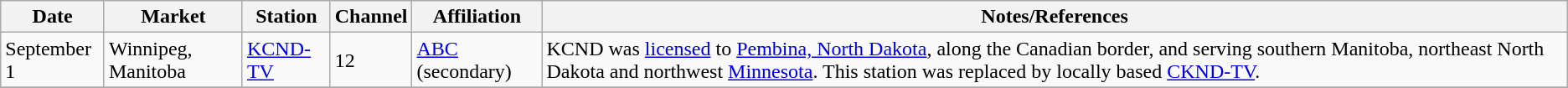<table class="wikitable">
<tr>
<th>Date</th>
<th>Market</th>
<th>Station</th>
<th>Channel</th>
<th>Affiliation</th>
<th>Notes/References</th>
</tr>
<tr>
<td>September 1</td>
<td>Winnipeg, Manitoba</td>
<td><a href='#'>KCND-TV</a></td>
<td>12</td>
<td><a href='#'>ABC</a> (secondary)</td>
<td>KCND was <a href='#'>licensed</a> to <a href='#'>Pembina, North Dakota</a>, along the Canadian border, and serving southern Manitoba, northeast North Dakota and northwest <a href='#'>Minnesota</a>. This station was replaced by locally based <a href='#'>CKND-TV</a>.</td>
</tr>
<tr>
</tr>
</table>
